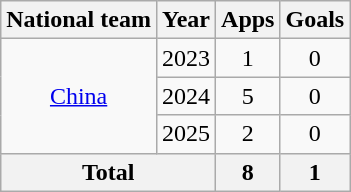<table class="wikitable" style="text-align:center">
<tr>
<th>National team</th>
<th>Year</th>
<th>Apps</th>
<th>Goals</th>
</tr>
<tr>
<td rowspan="3"><a href='#'>China</a></td>
<td>2023</td>
<td>1</td>
<td>0</td>
</tr>
<tr>
<td>2024</td>
<td>5</td>
<td>0</td>
</tr>
<tr>
<td>2025</td>
<td>2</td>
<td>0</td>
</tr>
<tr>
<th colspan="2">Total</th>
<th>8</th>
<th>1</th>
</tr>
</table>
